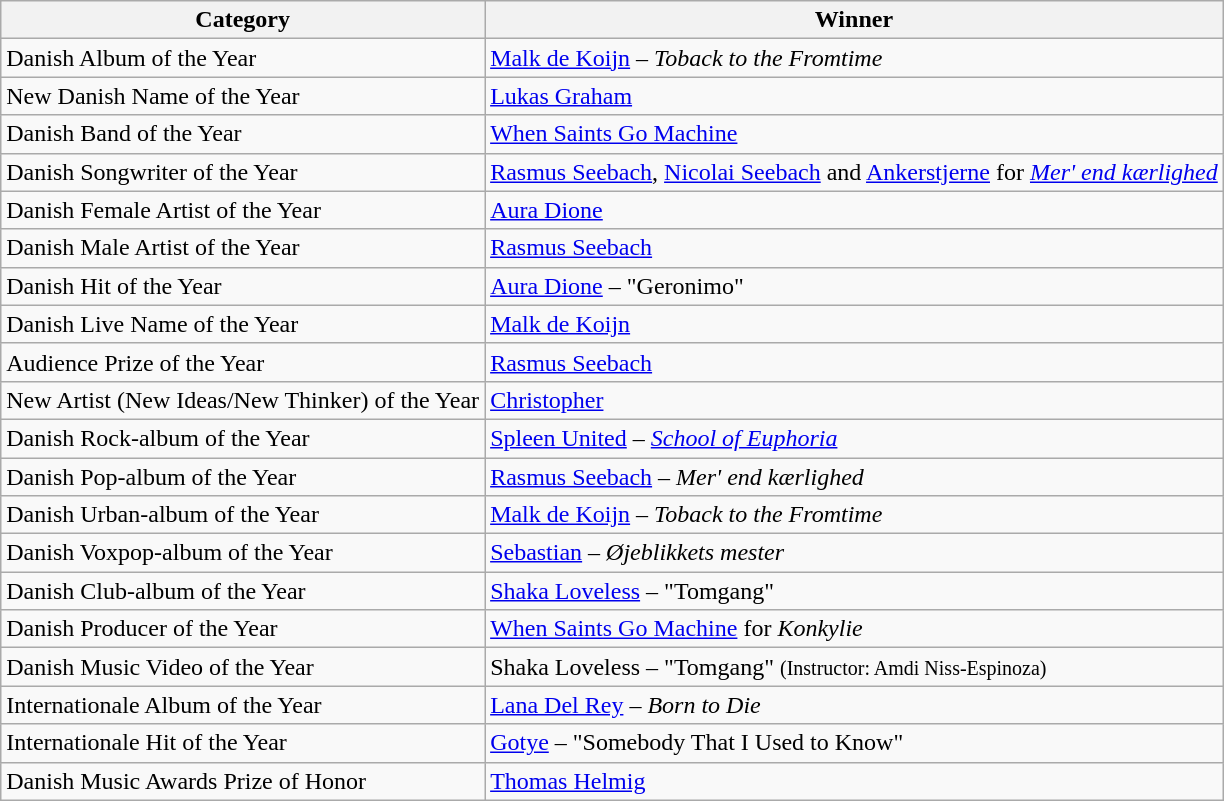<table class="wikitable">
<tr>
<th>Category</th>
<th>Winner</th>
</tr>
<tr>
<td>Danish Album of the Year</td>
<td><a href='#'>Malk de Koijn</a> – <em>Toback to the Fromtime</em></td>
</tr>
<tr>
<td>New Danish Name of the Year</td>
<td><a href='#'>Lukas Graham</a></td>
</tr>
<tr>
<td>Danish Band of the Year</td>
<td><a href='#'>When Saints Go Machine</a></td>
</tr>
<tr>
<td>Danish Songwriter of the Year</td>
<td><a href='#'>Rasmus Seebach</a>, <a href='#'>Nicolai Seebach</a> and <a href='#'>Ankerstjerne</a> for <em><a href='#'>Mer' end kærlighed</a></em></td>
</tr>
<tr>
<td>Danish Female Artist of the Year</td>
<td><a href='#'>Aura Dione</a></td>
</tr>
<tr>
<td>Danish Male Artist of the Year</td>
<td><a href='#'>Rasmus Seebach</a></td>
</tr>
<tr>
<td>Danish Hit of the Year</td>
<td><a href='#'>Aura Dione</a> – "Geronimo"</td>
</tr>
<tr>
<td>Danish Live Name of the Year</td>
<td><a href='#'>Malk de Koijn</a></td>
</tr>
<tr>
<td>Audience Prize of the Year</td>
<td><a href='#'>Rasmus Seebach</a></td>
</tr>
<tr>
<td>New Artist (New Ideas/New Thinker) of the Year</td>
<td><a href='#'>Christopher</a></td>
</tr>
<tr>
<td>Danish Rock-album of the Year</td>
<td><a href='#'>Spleen United</a> – <em><a href='#'>School of Euphoria</a></em></td>
</tr>
<tr>
<td>Danish Pop-album of the Year</td>
<td><a href='#'>Rasmus Seebach</a> – <em>Mer' end kærlighed</em></td>
</tr>
<tr>
<td>Danish Urban-album of the Year</td>
<td><a href='#'>Malk de Koijn</a> – <em>Toback to the Fromtime</em></td>
</tr>
<tr>
<td>Danish Voxpop-album of the Year</td>
<td><a href='#'>Sebastian</a> – <em>Øjeblikkets mester</em></td>
</tr>
<tr>
<td>Danish Club-album of the Year</td>
<td><a href='#'>Shaka Loveless</a> – "Tomgang"</td>
</tr>
<tr>
<td>Danish Producer of the Year</td>
<td><a href='#'>When Saints Go Machine</a> for <em>Konkylie</em></td>
</tr>
<tr>
<td>Danish Music Video of the Year</td>
<td>Shaka Loveless – "Tomgang" <small>(Instructor: Amdi Niss-Espinoza)</small></td>
</tr>
<tr>
<td>Internationale Album of the Year</td>
<td><a href='#'>Lana Del Rey</a> – <em>Born to Die</em></td>
</tr>
<tr>
<td>Internationale Hit of the Year</td>
<td><a href='#'>Gotye</a> – "Somebody That I Used to Know"</td>
</tr>
<tr>
<td>Danish Music Awards Prize of Honor</td>
<td><a href='#'>Thomas Helmig</a></td>
</tr>
</table>
